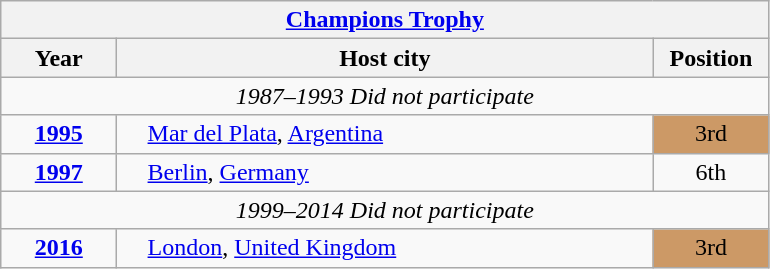<table class="wikitable" style="text-align: center;">
<tr>
<th colspan=3 style="background-color: ;"><a href='#'>Champions Trophy</a></th>
</tr>
<tr>
<th style="width: 70px;">Year</th>
<th style="width: 350px;">Host city</th>
<th style="width: 70px;">Position</th>
</tr>
<tr>
<td colspan=3><em>1987–1993 Did not participate</em></td>
</tr>
<tr>
<td><strong><a href='#'>1995</a></strong></td>
<td style="text-align: left; padding-left: 20px;"> <a href='#'>Mar del Plata</a>, <a href='#'>Argentina</a></td>
<td style="background-color: #cc9966">3rd</td>
</tr>
<tr>
<td><strong><a href='#'>1997</a></strong></td>
<td style="text-align: left; padding-left: 20px;"> <a href='#'>Berlin</a>, <a href='#'>Germany</a></td>
<td>6th</td>
</tr>
<tr>
<td colspan=3><em>1999–2014 Did not participate</em></td>
</tr>
<tr>
<td><strong><a href='#'>2016</a></strong></td>
<td style="text-align: left; padding-left: 20px;"> <a href='#'>London</a>, <a href='#'>United Kingdom</a></td>
<td style="background-color: #cc9966">3rd</td>
</tr>
</table>
